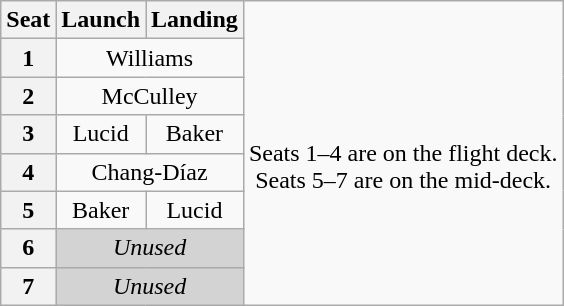<table class="wikitable" style="text-align:center">
<tr>
<th>Seat</th>
<th>Launch</th>
<th>Landing</th>
<td rowspan=8><br>Seats 1–4 are on the flight deck.<br>Seats 5–7 are on the mid-deck.</td>
</tr>
<tr>
<th>1</th>
<td colspan=2>Williams</td>
</tr>
<tr>
<th>2</th>
<td colspan=2>McCulley</td>
</tr>
<tr>
<th>3</th>
<td>Lucid</td>
<td>Baker</td>
</tr>
<tr>
<th>4</th>
<td colspan=2>Chang-Díaz</td>
</tr>
<tr>
<th>5</th>
<td>Baker</td>
<td>Lucid</td>
</tr>
<tr>
<th>6</th>
<td colspan=2 style="background-color:lightgray"><em>Unused</em></td>
</tr>
<tr>
<th>7</th>
<td colspan=2 style="background-color:lightgray"><em>Unused</em></td>
</tr>
</table>
